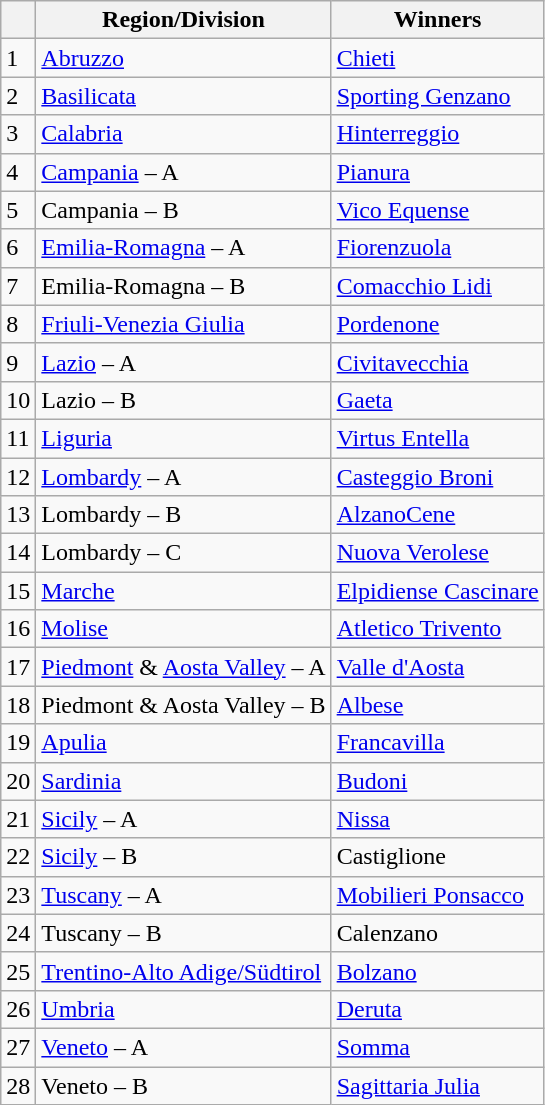<table class="wikitable">
<tr>
<th></th>
<th>Region/Division</th>
<th>Winners</th>
</tr>
<tr>
<td>1</td>
<td><a href='#'>Abruzzo</a></td>
<td><a href='#'>Chieti</a></td>
</tr>
<tr>
<td>2</td>
<td><a href='#'>Basilicata</a></td>
<td><a href='#'>Sporting Genzano</a></td>
</tr>
<tr>
<td>3</td>
<td><a href='#'>Calabria</a></td>
<td><a href='#'>Hinterreggio</a></td>
</tr>
<tr>
<td>4</td>
<td><a href='#'>Campania</a> – A</td>
<td><a href='#'>Pianura</a></td>
</tr>
<tr>
<td>5</td>
<td>Campania – B</td>
<td><a href='#'>Vico Equense</a></td>
</tr>
<tr>
<td>6</td>
<td><a href='#'>Emilia-Romagna</a> – A</td>
<td><a href='#'>Fiorenzuola</a></td>
</tr>
<tr>
<td>7</td>
<td>Emilia-Romagna – B</td>
<td><a href='#'>Comacchio Lidi</a></td>
</tr>
<tr>
<td>8</td>
<td><a href='#'>Friuli-Venezia Giulia</a></td>
<td><a href='#'>Pordenone</a></td>
</tr>
<tr>
<td>9</td>
<td><a href='#'>Lazio</a> – A</td>
<td><a href='#'>Civitavecchia</a></td>
</tr>
<tr>
<td>10</td>
<td>Lazio – B</td>
<td><a href='#'>Gaeta</a></td>
</tr>
<tr>
<td>11</td>
<td><a href='#'>Liguria</a></td>
<td><a href='#'>Virtus Entella</a></td>
</tr>
<tr>
<td>12</td>
<td><a href='#'>Lombardy</a> – A</td>
<td><a href='#'>Casteggio Broni</a></td>
</tr>
<tr>
<td>13</td>
<td>Lombardy – B</td>
<td><a href='#'>AlzanoCene</a></td>
</tr>
<tr>
<td>14</td>
<td>Lombardy – C</td>
<td><a href='#'>Nuova Verolese</a></td>
</tr>
<tr>
<td>15</td>
<td><a href='#'>Marche</a></td>
<td><a href='#'>Elpidiense Cascinare</a></td>
</tr>
<tr>
<td>16</td>
<td><a href='#'>Molise</a></td>
<td><a href='#'>Atletico Trivento</a></td>
</tr>
<tr>
<td>17</td>
<td><a href='#'>Piedmont</a> & <a href='#'>Aosta Valley</a> – A</td>
<td><a href='#'>Valle d'Aosta</a></td>
</tr>
<tr>
<td>18</td>
<td>Piedmont & Aosta Valley – B</td>
<td><a href='#'>Albese</a></td>
</tr>
<tr>
<td>19</td>
<td><a href='#'>Apulia</a></td>
<td><a href='#'>Francavilla</a></td>
</tr>
<tr>
<td>20</td>
<td><a href='#'>Sardinia</a></td>
<td><a href='#'>Budoni</a></td>
</tr>
<tr>
<td>21</td>
<td><a href='#'>Sicily</a> – A</td>
<td><a href='#'>Nissa</a></td>
</tr>
<tr>
<td>22</td>
<td><a href='#'>Sicily</a> – B</td>
<td>Castiglione</td>
</tr>
<tr>
<td>23</td>
<td><a href='#'>Tuscany</a> – A</td>
<td><a href='#'>Mobilieri Ponsacco</a></td>
</tr>
<tr>
<td>24</td>
<td>Tuscany – B</td>
<td>Calenzano</td>
</tr>
<tr>
<td>25</td>
<td><a href='#'>Trentino-Alto Adige/Südtirol</a></td>
<td><a href='#'>Bolzano</a></td>
</tr>
<tr>
<td>26</td>
<td><a href='#'>Umbria</a></td>
<td><a href='#'>Deruta</a></td>
</tr>
<tr>
<td>27</td>
<td><a href='#'>Veneto</a> – A</td>
<td><a href='#'>Somma</a></td>
</tr>
<tr>
<td>28</td>
<td>Veneto – B</td>
<td><a href='#'>Sagittaria Julia</a></td>
</tr>
</table>
